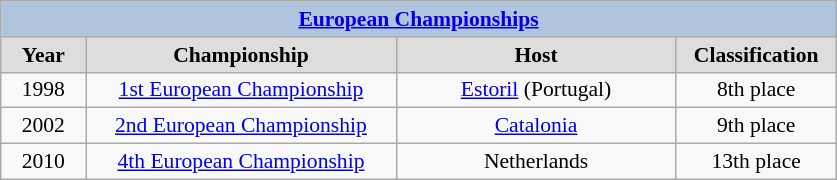<table class="wikitable" style=font-size:90%>
<tr align=center style="background:#B0C4DE;">
<td colspan=4><strong><a href='#'>European Championships</a></strong></td>
</tr>
<tr align=center bgcolor="#dddddd">
<td width=50><strong>Year</strong></td>
<td width=200><strong>Championship</strong></td>
<td width=180><strong>Host</strong></td>
<td width=100><strong>Classification</strong></td>
</tr>
<tr align=center>
<td>1998</td>
<td><a href='#'>1st European Championship</a></td>
<td><a href='#'>Estoril</a> (Portugal)</td>
<td align="center">8th place</td>
</tr>
<tr align=center>
<td>2002</td>
<td><a href='#'>2nd European Championship</a></td>
<td><a href='#'>Catalonia</a></td>
<td align="center">9th place</td>
</tr>
<tr align=center>
<td>2010</td>
<td><a href='#'>4th European Championship</a></td>
<td>Netherlands</td>
<td align="center">13th place</td>
</tr>
</table>
